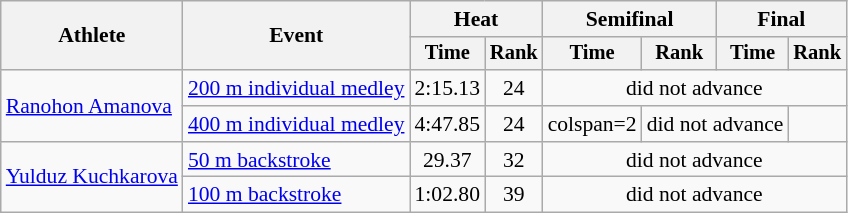<table class=wikitable style="font-size:90%">
<tr>
<th rowspan="2">Athlete</th>
<th rowspan="2">Event</th>
<th colspan="2">Heat</th>
<th colspan="2">Semifinal</th>
<th colspan="2">Final</th>
</tr>
<tr style="font-size:95%">
<th>Time</th>
<th>Rank</th>
<th>Time</th>
<th>Rank</th>
<th>Time</th>
<th>Rank</th>
</tr>
<tr align=center>
<td align=left rowspan=2><a href='#'>Ranohon Amanova</a></td>
<td align=left><a href='#'>200 m individual medley</a></td>
<td>2:15.13</td>
<td>24</td>
<td colspan=4>did not advance</td>
</tr>
<tr align=center>
<td align=left><a href='#'>400 m individual medley</a></td>
<td>4:47.85</td>
<td>24</td>
<td>colspan=2 </td>
<td colspan=2>did not advance</td>
</tr>
<tr align=center>
<td align=left rowspan=2><a href='#'>Yulduz Kuchkarova</a></td>
<td align=left><a href='#'>50 m backstroke</a></td>
<td>29.37</td>
<td>32</td>
<td colspan=4>did not advance</td>
</tr>
<tr align=center>
<td align=left><a href='#'>100 m backstroke</a></td>
<td>1:02.80</td>
<td>39</td>
<td colspan=4>did not advance</td>
</tr>
</table>
